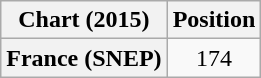<table class="wikitable plainrowheaders" style="text-align:center;">
<tr>
<th>Chart (2015)</th>
<th>Position</th>
</tr>
<tr>
<th scope="row">France (SNEP)</th>
<td>174</td>
</tr>
</table>
